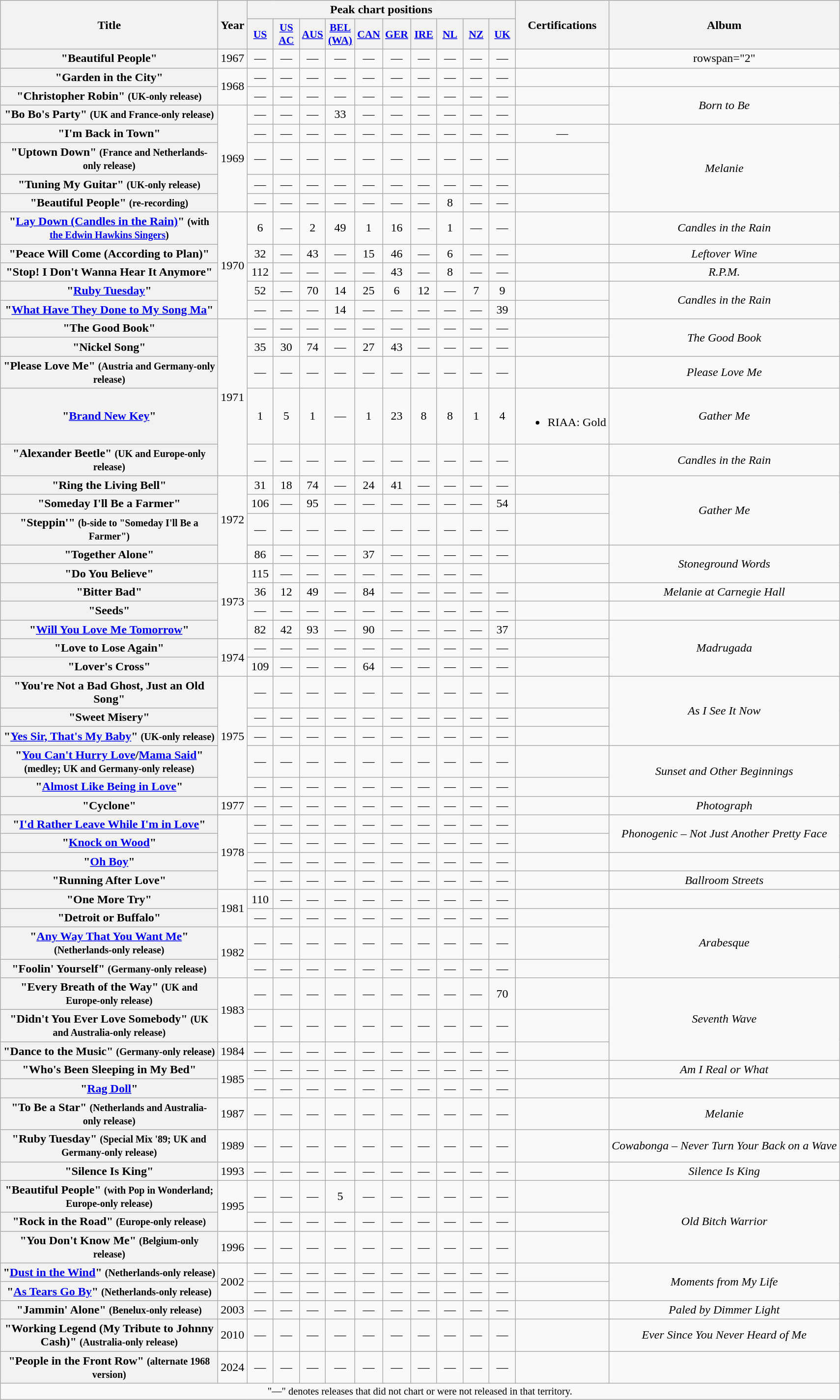<table class="wikitable plainrowheaders" style="text-align:center;">
<tr>
<th scope="col" rowspan="2" style="width:18em;">Title</th>
<th scope="col" rowspan="2" style="width:2em;">Year</th>
<th colspan="10">Peak chart positions</th>
<th rowspan="2">Certifications</th>
<th rowspan="2">Album</th>
</tr>
<tr>
<th scope="col" style="width:2em;font-size:90%;"><a href='#'>US</a><br></th>
<th scope="col" style="width:2em;font-size:90%;"><a href='#'>US AC</a><br></th>
<th scope="col" style="width:2em;font-size:90%;"><a href='#'>AUS</a><br></th>
<th scope="col" style="width:2em;font-size:90%;"><a href='#'>BEL (WA)</a><br></th>
<th scope="col" style="width:2em;font-size:90%;"><a href='#'>CAN</a><br></th>
<th scope="col" style="width:2em;font-size:90%;"><a href='#'>GER</a><br></th>
<th scope="col" style="width:2em;font-size:90%;"><a href='#'>IRE</a><br></th>
<th scope="col" style="width:2em;font-size:90%;"><a href='#'>NL</a><br></th>
<th scope="col" style="width:2em;font-size:90%;"><a href='#'>NZ</a><br></th>
<th scope="col" style="width:2em;font-size:90%;"><a href='#'>UK</a><br></th>
</tr>
<tr>
<th scope="row">"Beautiful People"</th>
<td>1967</td>
<td>—</td>
<td>—</td>
<td>—</td>
<td>—</td>
<td>—</td>
<td>—</td>
<td>—</td>
<td>—</td>
<td>—</td>
<td>—</td>
<td></td>
<td>rowspan="2" </td>
</tr>
<tr>
<th scope="row">"Garden in the City"</th>
<td rowspan="2">1968</td>
<td>—</td>
<td>—</td>
<td>—</td>
<td>—</td>
<td>—</td>
<td>—</td>
<td>—</td>
<td>—</td>
<td>—</td>
<td>—</td>
<td></td>
</tr>
<tr>
<th scope="row">"Christopher Robin" <small>(UK-only release)</small></th>
<td>—</td>
<td>—</td>
<td>—</td>
<td>—</td>
<td>—</td>
<td>—</td>
<td>—</td>
<td>—</td>
<td>—</td>
<td>—</td>
<td></td>
<td rowspan="2"><em>Born to Be</em></td>
</tr>
<tr>
<th scope="row">"Bo Bo's Party" <small>(UK and France-only release)</small></th>
<td rowspan="5">1969</td>
<td>—</td>
<td>—</td>
<td>—</td>
<td>33</td>
<td>—</td>
<td>—</td>
<td>—</td>
<td>—</td>
<td>—</td>
<td>—</td>
<td></td>
</tr>
<tr>
<th scope="row">"I'm Back in Town"</th>
<td>—</td>
<td>—</td>
<td>—</td>
<td>—</td>
<td>—</td>
<td>—</td>
<td>—</td>
<td>—</td>
<td>—</td>
<td>—</td>
<td>—</td>
<td rowspan="4"><em>Melanie</em></td>
</tr>
<tr>
<th scope="row">"Uptown Down" <small>(France and Netherlands-only release)</small></th>
<td>—</td>
<td>—</td>
<td>—</td>
<td>—</td>
<td>—</td>
<td>—</td>
<td>—</td>
<td>—</td>
<td>—</td>
<td>—</td>
<td></td>
</tr>
<tr>
<th scope="row">"Tuning My Guitar" <small>(UK-only release)</small></th>
<td>—</td>
<td>—</td>
<td>—</td>
<td>—</td>
<td>—</td>
<td>—</td>
<td>—</td>
<td>—</td>
<td>—</td>
<td>—</td>
<td></td>
</tr>
<tr>
<th scope="row">"Beautiful People" <small>(re-recording)</small></th>
<td>—</td>
<td>—</td>
<td>—</td>
<td>—</td>
<td>—</td>
<td>—</td>
<td>—</td>
<td>8</td>
<td>—</td>
<td>—</td>
<td></td>
</tr>
<tr>
<th scope="row">"<a href='#'>Lay Down (Candles in the Rain)</a>" <small>(with <a href='#'>the Edwin Hawkins Singers</a>)</small></th>
<td rowspan="5">1970</td>
<td>6</td>
<td>—</td>
<td>2</td>
<td>49</td>
<td>1</td>
<td>16 </td>
<td>—</td>
<td>1</td>
<td>—</td>
<td>—</td>
<td></td>
<td><em>Candles in the Rain</em></td>
</tr>
<tr>
<th scope="row">"Peace Will Come (According to Plan)"</th>
<td>32</td>
<td>—</td>
<td>43</td>
<td>—</td>
<td>15</td>
<td>46</td>
<td>—</td>
<td>6</td>
<td>—</td>
<td>—</td>
<td></td>
<td><em>Leftover Wine</em></td>
</tr>
<tr>
<th scope="row">"Stop! I Don't Wanna Hear It Anymore"</th>
<td>112</td>
<td>—</td>
<td>—</td>
<td>—</td>
<td>—</td>
<td>43</td>
<td>—</td>
<td>8</td>
<td>—</td>
<td>—</td>
<td></td>
<td><em>R.P.M.</em></td>
</tr>
<tr>
<th scope="row">"<a href='#'>Ruby Tuesday</a>"</th>
<td>52</td>
<td>—</td>
<td>70</td>
<td>14</td>
<td>25</td>
<td>6</td>
<td>12</td>
<td>—</td>
<td>7</td>
<td>9</td>
<td></td>
<td rowspan="2"><em>Candles in the Rain</em></td>
</tr>
<tr>
<th scope="row">"<a href='#'>What Have They Done to My Song Ma</a>"</th>
<td>—</td>
<td>—</td>
<td>—</td>
<td>14</td>
<td>—</td>
<td>—</td>
<td>—</td>
<td>—</td>
<td>—</td>
<td>39</td>
<td></td>
</tr>
<tr>
<th scope="row">"The Good Book"</th>
<td rowspan="5">1971</td>
<td>—</td>
<td>—</td>
<td>—</td>
<td>—</td>
<td>—</td>
<td>—</td>
<td>—</td>
<td>—</td>
<td>—</td>
<td>—</td>
<td></td>
<td rowspan="2"><em>The Good Book</em></td>
</tr>
<tr>
<th scope="row">"Nickel Song"</th>
<td>35</td>
<td>30</td>
<td>74</td>
<td>—</td>
<td>27</td>
<td>43</td>
<td>—</td>
<td>—</td>
<td>—</td>
<td>—</td>
<td></td>
</tr>
<tr>
<th scope="row">"Please Love Me" <small>(Austria and Germany-only release)</small></th>
<td>—</td>
<td>—</td>
<td>—</td>
<td>—</td>
<td>—</td>
<td>—</td>
<td>—</td>
<td>—</td>
<td>—</td>
<td>—</td>
<td></td>
<td><em>Please Love Me</em></td>
</tr>
<tr>
<th scope="row">"<a href='#'>Brand New Key</a>"</th>
<td>1</td>
<td>5</td>
<td>1</td>
<td>—</td>
<td>1</td>
<td>23</td>
<td>8</td>
<td>8</td>
<td>1</td>
<td>4</td>
<td><br><ul><li>RIAA: Gold</li></ul></td>
<td><em>Gather Me</em></td>
</tr>
<tr>
<th scope="row">"Alexander Beetle" <small>(UK and Europe-only release)</small></th>
<td>—</td>
<td>—</td>
<td>—</td>
<td>—</td>
<td>—</td>
<td>—</td>
<td>—</td>
<td>—</td>
<td>—</td>
<td>—</td>
<td></td>
<td><em>Candles in the Rain</em></td>
</tr>
<tr>
<th scope="row">"Ring the Living Bell"</th>
<td rowspan="4">1972</td>
<td>31</td>
<td>18</td>
<td>74</td>
<td>—</td>
<td>24</td>
<td>41</td>
<td>—</td>
<td>—</td>
<td>—</td>
<td>—</td>
<td></td>
<td rowspan="3"><em>Gather Me</em></td>
</tr>
<tr>
<th scope="row">"Someday I'll Be a Farmer"</th>
<td>106</td>
<td>—</td>
<td>95</td>
<td>—</td>
<td>—</td>
<td>—</td>
<td>—</td>
<td>—</td>
<td>—</td>
<td>54 </td>
</tr>
<tr>
<th scope="row">"Steppin'" <small>(b-side to "Someday I'll Be a Farmer")</small></th>
<td>—</td>
<td>—</td>
<td>—</td>
<td>—</td>
<td>—</td>
<td>—</td>
<td>—</td>
<td>—</td>
<td>—</td>
<td>—</td>
<td></td>
</tr>
<tr>
<th scope="row">"Together Alone"</th>
<td>86</td>
<td>—</td>
<td>—</td>
<td>—</td>
<td>37</td>
<td>—</td>
<td>—</td>
<td>—</td>
<td>—</td>
<td>—</td>
<td></td>
<td rowspan="2"><em>Stoneground Words</em></td>
</tr>
<tr>
<th scope="row">"Do You Believe"</th>
<td rowspan="4">1973</td>
<td>115</td>
<td>—</td>
<td>—</td>
<td>—</td>
<td>—</td>
<td>—</td>
<td>—</td>
<td>—</td>
<td>—</td>
<td></td>
</tr>
<tr>
<th scope="row">"Bitter Bad"</th>
<td>36</td>
<td>12</td>
<td>49</td>
<td>—</td>
<td>84</td>
<td>—</td>
<td>—</td>
<td>—</td>
<td>—</td>
<td>—</td>
<td></td>
<td><em>Melanie at Carnegie Hall</em></td>
</tr>
<tr>
<th scope="row">"Seeds"</th>
<td>—</td>
<td>—</td>
<td>—</td>
<td>—</td>
<td>—</td>
<td>—</td>
<td>—</td>
<td>—</td>
<td>—</td>
<td>—</td>
<td></td>
<td></td>
</tr>
<tr>
<th scope="row">"<a href='#'>Will You Love Me Tomorrow</a>"</th>
<td>82</td>
<td>42</td>
<td>93</td>
<td>—</td>
<td>90</td>
<td>—</td>
<td>—</td>
<td>—</td>
<td>—</td>
<td>37</td>
<td></td>
<td rowspan="3"><em>Madrugada</em></td>
</tr>
<tr>
<th scope="row">"Love to Lose Again"</th>
<td rowspan="2">1974</td>
<td>—</td>
<td>—</td>
<td>—</td>
<td>—</td>
<td>—</td>
<td>—</td>
<td>—</td>
<td>—</td>
<td>—</td>
<td>—</td>
<td></td>
</tr>
<tr>
<th scope="row">"Lover's Cross"</th>
<td>109</td>
<td>—</td>
<td>—</td>
<td>—</td>
<td>64</td>
<td>—</td>
<td>—</td>
<td>—</td>
<td>—</td>
<td>—</td>
<td></td>
</tr>
<tr>
<th scope="row">"You're Not a Bad Ghost, Just an Old Song"</th>
<td rowspan="5">1975</td>
<td>—</td>
<td>—</td>
<td>—</td>
<td>—</td>
<td>—</td>
<td>—</td>
<td>—</td>
<td>—</td>
<td>—</td>
<td>—</td>
<td></td>
<td rowspan="3"><em>As I See It Now</em></td>
</tr>
<tr>
<th scope="row">"Sweet Misery"</th>
<td>—</td>
<td>—</td>
<td>—</td>
<td>—</td>
<td>—</td>
<td>—</td>
<td>—</td>
<td>—</td>
<td>—</td>
<td>—</td>
<td></td>
</tr>
<tr>
<th scope="row">"<a href='#'>Yes Sir, That's My Baby</a>" <small>(UK-only release)</small></th>
<td>—</td>
<td>—</td>
<td>—</td>
<td>—</td>
<td>—</td>
<td>—</td>
<td>—</td>
<td>—</td>
<td>—</td>
<td>—</td>
<td></td>
</tr>
<tr>
<th scope="row">"<a href='#'>You Can't Hurry Love</a>/<a href='#'>Mama Said</a>" <small>(medley; UK and Germany-only release)</small></th>
<td>—</td>
<td>—</td>
<td>—</td>
<td>—</td>
<td>—</td>
<td>—</td>
<td>—</td>
<td>—</td>
<td>—</td>
<td>—</td>
<td></td>
<td rowspan="2"><em>Sunset and Other Beginnings</em></td>
</tr>
<tr>
<th scope="row">"<a href='#'>Almost Like Being in Love</a>"</th>
<td>—</td>
<td>—</td>
<td>—</td>
<td>—</td>
<td>—</td>
<td>—</td>
<td>—</td>
<td>—</td>
<td>—</td>
<td>—</td>
<td></td>
</tr>
<tr>
<th scope="row">"Cyclone"</th>
<td>1977</td>
<td —>—</td>
<td>—</td>
<td>—</td>
<td>—</td>
<td>—</td>
<td>—</td>
<td>—</td>
<td>—</td>
<td>—</td>
<td>—</td>
<td></td>
<td><em>Photograph</em></td>
</tr>
<tr>
<th scope="row">"<a href='#'>I'd Rather Leave While I'm in Love</a>"</th>
<td rowspan="4">1978</td>
<td>—</td>
<td>—</td>
<td>—</td>
<td>—</td>
<td>—</td>
<td>—</td>
<td>—</td>
<td>—</td>
<td>—</td>
<td>—</td>
<td></td>
<td rowspan="2"><em>Phonogenic – Not Just Another Pretty Face</em></td>
</tr>
<tr>
<th scope="row">"<a href='#'>Knock on Wood</a>"</th>
<td>—</td>
<td>—</td>
<td>—</td>
<td>—</td>
<td>—</td>
<td>—</td>
<td>—</td>
<td>—</td>
<td>—</td>
<td>—</td>
<td></td>
</tr>
<tr>
<th scope="row">"<a href='#'>Oh Boy</a>"</th>
<td>—</td>
<td>—</td>
<td>—</td>
<td>—</td>
<td>—</td>
<td>—</td>
<td>—</td>
<td>—</td>
<td>—</td>
<td>—</td>
<td></td>
<td></td>
</tr>
<tr>
<th scope="row">"Running After Love"</th>
<td>—</td>
<td>—</td>
<td>—</td>
<td>—</td>
<td>—</td>
<td>—</td>
<td>—</td>
<td>—</td>
<td>—</td>
<td>—</td>
<td></td>
<td><em>Ballroom Streets</em></td>
</tr>
<tr>
<th scope="row">"One More Try"</th>
<td rowspan="2">1981</td>
<td>110</td>
<td>—</td>
<td>—</td>
<td>—</td>
<td>—</td>
<td>—</td>
<td>—</td>
<td>—</td>
<td>—</td>
<td>—</td>
<td></td>
<td></td>
</tr>
<tr>
<th scope="row">"Detroit or Buffalo"</th>
<td>—</td>
<td>—</td>
<td>—</td>
<td>—</td>
<td>—</td>
<td>—</td>
<td>—</td>
<td>—</td>
<td>—</td>
<td>—</td>
<td></td>
<td rowspan="3"><em>Arabesque</em></td>
</tr>
<tr>
<th scope="row">"<a href='#'>Any Way That You Want Me</a>" <small>(Netherlands-only release)</small></th>
<td rowspan="2">1982</td>
<td>—</td>
<td>—</td>
<td>—</td>
<td>—</td>
<td>—</td>
<td>—</td>
<td>—</td>
<td>—</td>
<td>—</td>
<td>—</td>
<td></td>
</tr>
<tr>
<th scope="row">"Foolin' Yourself" <small>(Germany-only release)</small></th>
<td>—</td>
<td>—</td>
<td>—</td>
<td>—</td>
<td>—</td>
<td>—</td>
<td>—</td>
<td>—</td>
<td>—</td>
<td>—</td>
<td></td>
</tr>
<tr>
<th scope="row">"Every Breath of the Way" <small>(UK and Europe-only release)</small></th>
<td rowspan="2">1983</td>
<td>—</td>
<td>—</td>
<td>—</td>
<td>—</td>
<td>—</td>
<td>—</td>
<td>—</td>
<td>—</td>
<td>—</td>
<td>70</td>
<td></td>
<td rowspan="3"><em>Seventh Wave</em></td>
</tr>
<tr>
<th scope="row">"Didn't You Ever Love Somebody" <small>(UK and Australia-only release)</small></th>
<td>—</td>
<td>—</td>
<td>—</td>
<td>—</td>
<td>—</td>
<td>—</td>
<td>—</td>
<td>—</td>
<td>—</td>
<td>—</td>
<td></td>
</tr>
<tr>
<th scope="row">"Dance to the Music" <small>(Germany-only release)</small></th>
<td>1984</td>
<td>—</td>
<td>—</td>
<td>—</td>
<td>—</td>
<td>—</td>
<td>—</td>
<td>—</td>
<td>—</td>
<td>—</td>
<td>—</td>
<td></td>
</tr>
<tr>
<th scope="row">"Who's Been Sleeping in My Bed"</th>
<td rowspan="2">1985</td>
<td>—</td>
<td>—</td>
<td>—</td>
<td>—</td>
<td>—</td>
<td>—</td>
<td>—</td>
<td>—</td>
<td>—</td>
<td>—</td>
<td></td>
<td><em>Am I Real or What</em></td>
</tr>
<tr>
<th scope="row">"<a href='#'>Rag Doll</a>"</th>
<td>—</td>
<td>—</td>
<td>—</td>
<td>—</td>
<td>—</td>
<td>—</td>
<td>—</td>
<td>—</td>
<td>—</td>
<td>—</td>
<td></td>
<td></td>
</tr>
<tr>
<th scope="row">"To Be a Star" <small>(Netherlands and Australia-only release)</small></th>
<td>1987</td>
<td>—</td>
<td>—</td>
<td>—</td>
<td>—</td>
<td>—</td>
<td>—</td>
<td>—</td>
<td>—</td>
<td>—</td>
<td>—</td>
<td></td>
<td><em>Melanie</em></td>
</tr>
<tr>
<th scope="row">"Ruby Tuesday" <small>(Special Mix '89; UK and Germany-only release)</small></th>
<td>1989</td>
<td>—</td>
<td>—</td>
<td>—</td>
<td>—</td>
<td>—</td>
<td>—</td>
<td>—</td>
<td>—</td>
<td>—</td>
<td>—</td>
<td></td>
<td><em>Cowabonga – Never Turn Your Back on a Wave</em></td>
</tr>
<tr>
<th scope="row">"Silence Is King"</th>
<td>1993</td>
<td>—</td>
<td>—</td>
<td>—</td>
<td>—</td>
<td>—</td>
<td>—</td>
<td>—</td>
<td>—</td>
<td>—</td>
<td>—</td>
<td></td>
<td><em>Silence Is King</em></td>
</tr>
<tr>
<th scope="row">"Beautiful People" <small>(with Pop in Wonderland; Europe-only release)</small></th>
<td rowspan="2">1995</td>
<td>—</td>
<td>—</td>
<td>—</td>
<td>5</td>
<td>—</td>
<td>—</td>
<td>—</td>
<td>—</td>
<td>—</td>
<td>—</td>
<td></td>
<td rowspan="3"><em>Old Bitch Warrior</em></td>
</tr>
<tr>
<th scope="row">"Rock in the Road" <small>(Europe-only release)</small></th>
<td>—</td>
<td>—</td>
<td>—</td>
<td>—</td>
<td>—</td>
<td>—</td>
<td>—</td>
<td>—</td>
<td>—</td>
<td>—</td>
<td></td>
</tr>
<tr>
<th scope="row">"You Don't Know Me" <small>(Belgium-only release)</small></th>
<td>1996</td>
<td>—</td>
<td>—</td>
<td>—</td>
<td>—</td>
<td>—</td>
<td>—</td>
<td>—</td>
<td>—</td>
<td>—</td>
<td>—</td>
<td></td>
</tr>
<tr>
<th scope="row">"<a href='#'>Dust in the Wind</a>" <small>(Netherlands-only release)</small></th>
<td rowspan="2">2002</td>
<td>—</td>
<td>—</td>
<td>—</td>
<td>—</td>
<td>—</td>
<td>—</td>
<td>—</td>
<td>—</td>
<td>—</td>
<td>—</td>
<td></td>
<td rowspan="2"><em>Moments from My Life</em></td>
</tr>
<tr>
<th scope="row">"<a href='#'>As Tears Go By</a>" <small>(Netherlands-only release)</small></th>
<td>—</td>
<td>—</td>
<td>—</td>
<td>—</td>
<td>—</td>
<td>—</td>
<td>—</td>
<td>—</td>
<td>—</td>
<td>—</td>
<td></td>
</tr>
<tr>
<th scope="row">"Jammin' Alone" <small>(Benelux-only release)</small></th>
<td>2003</td>
<td>—</td>
<td>—</td>
<td>—</td>
<td>—</td>
<td>—</td>
<td>—</td>
<td>—</td>
<td>—</td>
<td>—</td>
<td>—</td>
<td></td>
<td><em>Paled by Dimmer Light</em></td>
</tr>
<tr>
<th scope="row">"Working Legend (My Tribute to Johnny Cash)" <small>(Australia-only release)</small></th>
<td>2010</td>
<td>—</td>
<td>—</td>
<td>—</td>
<td>—</td>
<td>—</td>
<td>—</td>
<td>—</td>
<td>—</td>
<td>—</td>
<td>—</td>
<td></td>
<td><em>Ever Since You Never Heard of Me</em></td>
</tr>
<tr>
<th scope="row">"People in the Front Row" <small>(alternate 1968 version)</small></th>
<td>2024</td>
<td>—</td>
<td>—</td>
<td>—</td>
<td>—</td>
<td>—</td>
<td>—</td>
<td>—</td>
<td>—</td>
<td>—</td>
<td>—</td>
<td></td>
<td></td>
</tr>
<tr>
<td colspan="15" style="font-size:85%">"—" denotes releases that did not chart or were not released in that territory.</td>
</tr>
</table>
